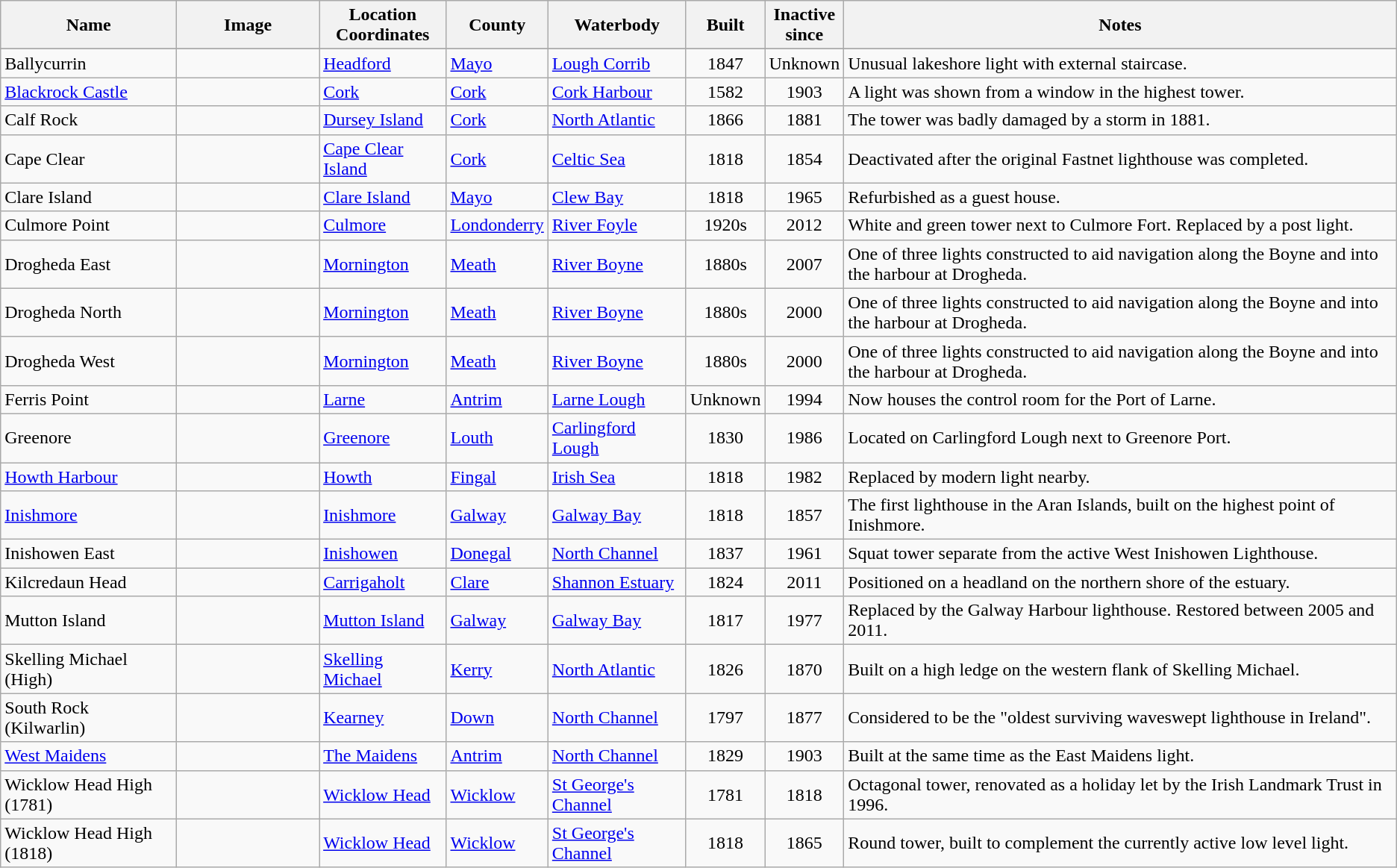<table class="wikitable sortable">
<tr>
<th>Name</th>
<th class="unsortable" align="center" width="120px">Image</th>
<th>Location <br> Coordinates</th>
<th>County</th>
<th>Waterbody</th>
<th data-sort-type="number">Built</th>
<th data-sort-type="number">Inactive <br> since</th>
<th>Notes</th>
</tr>
<tr ---->
</tr>
<tr>
<td>Ballycurrin</td>
<td></td>
<td><a href='#'>Headford</a> <br></td>
<td><a href='#'>Mayo</a></td>
<td><a href='#'>Lough Corrib</a></td>
<td align="center">1847</td>
<td align="center">Unknown</td>
<td>Unusual lakeshore light with external staircase.</td>
</tr>
<tr>
<td><a href='#'>Blackrock Castle</a></td>
<td></td>
<td><a href='#'>Cork</a> <br></td>
<td><a href='#'>Cork</a></td>
<td><a href='#'>Cork Harbour</a></td>
<td align="center">1582</td>
<td align="center">1903</td>
<td>A light was shown from a window in the highest tower.</td>
</tr>
<tr>
<td>Calf Rock</td>
<td></td>
<td><a href='#'>Dursey Island</a> <br></td>
<td><a href='#'>Cork</a></td>
<td><a href='#'>North Atlantic</a></td>
<td align="center">1866</td>
<td align="center">1881</td>
<td>The tower was badly damaged by a storm in 1881.</td>
</tr>
<tr>
<td>Cape Clear</td>
<td></td>
<td><a href='#'>Cape Clear Island</a> <br></td>
<td><a href='#'>Cork</a></td>
<td><a href='#'>Celtic Sea</a></td>
<td align="center">1818</td>
<td align="center">1854</td>
<td>Deactivated after the original Fastnet lighthouse was completed.</td>
</tr>
<tr>
<td>Clare Island</td>
<td></td>
<td><a href='#'>Clare Island</a> <br></td>
<td><a href='#'>Mayo</a></td>
<td><a href='#'>Clew Bay</a></td>
<td align="center">1818</td>
<td align="center">1965</td>
<td>Refurbished as a guest house.</td>
</tr>
<tr>
<td>Culmore Point</td>
<td></td>
<td><a href='#'>Culmore</a> <br></td>
<td><a href='#'>Londonderry</a></td>
<td><a href='#'>River Foyle</a></td>
<td align="center">1920s</td>
<td align="center">2012</td>
<td>White and green tower next to Culmore Fort. Replaced by a post light.</td>
</tr>
<tr>
<td>Drogheda East</td>
<td></td>
<td><a href='#'>Mornington</a> <br></td>
<td><a href='#'>Meath</a></td>
<td><a href='#'>River Boyne</a></td>
<td align="center">1880s</td>
<td align="center">2007</td>
<td>One of three lights constructed to aid navigation along the Boyne and into the harbour at Drogheda.</td>
</tr>
<tr>
<td>Drogheda North</td>
<td></td>
<td><a href='#'>Mornington</a> <br></td>
<td><a href='#'>Meath</a></td>
<td><a href='#'>River Boyne</a></td>
<td align="center">1880s</td>
<td align="center">2000</td>
<td>One of three lights constructed to aid navigation along the Boyne and into the harbour at Drogheda.</td>
</tr>
<tr>
<td>Drogheda West</td>
<td></td>
<td><a href='#'>Mornington</a> <br></td>
<td><a href='#'>Meath</a></td>
<td><a href='#'>River Boyne</a></td>
<td align="center">1880s</td>
<td align="center">2000</td>
<td>One of three lights constructed to aid navigation along the Boyne and into the harbour at Drogheda.</td>
</tr>
<tr>
<td>Ferris Point</td>
<td></td>
<td><a href='#'>Larne</a> <br></td>
<td><a href='#'>Antrim</a></td>
<td><a href='#'>Larne Lough</a></td>
<td align="center">Unknown</td>
<td align="center">1994</td>
<td>Now houses the control room for the Port of Larne.</td>
</tr>
<tr>
<td>Greenore</td>
<td></td>
<td><a href='#'>Greenore</a> <br></td>
<td><a href='#'>Louth</a></td>
<td><a href='#'>Carlingford Lough</a></td>
<td align="center">1830</td>
<td align="center">1986</td>
<td>Located on Carlingford Lough next to Greenore Port.</td>
</tr>
<tr>
<td><a href='#'>Howth Harbour</a></td>
<td></td>
<td><a href='#'>Howth</a> <br></td>
<td><a href='#'>Fingal</a></td>
<td><a href='#'>Irish Sea</a></td>
<td align="center">1818</td>
<td align="center">1982</td>
<td>Replaced by modern light nearby.</td>
</tr>
<tr>
<td><a href='#'>Inishmore</a></td>
<td></td>
<td><a href='#'>Inishmore</a> <br></td>
<td><a href='#'>Galway</a></td>
<td><a href='#'>Galway Bay</a></td>
<td align="center">1818</td>
<td align="center">1857</td>
<td>The first lighthouse in the Aran Islands, built on the highest point of Inishmore.</td>
</tr>
<tr>
<td>Inishowen East</td>
<td></td>
<td><a href='#'>Inishowen</a> <br></td>
<td><a href='#'>Donegal</a></td>
<td><a href='#'>North Channel</a></td>
<td align="center">1837</td>
<td align="center">1961</td>
<td>Squat tower separate from the active West Inishowen Lighthouse.</td>
</tr>
<tr>
<td>Kilcredaun Head</td>
<td></td>
<td><a href='#'>Carrigaholt</a> <br></td>
<td><a href='#'>Clare</a></td>
<td><a href='#'>Shannon Estuary</a></td>
<td align="center">1824</td>
<td align="center">2011</td>
<td>Positioned on a headland on the northern shore of the estuary.</td>
</tr>
<tr>
<td>Mutton Island</td>
<td></td>
<td><a href='#'>Mutton Island</a> <br></td>
<td><a href='#'>Galway</a></td>
<td><a href='#'>Galway Bay</a></td>
<td align="center">1817</td>
<td align="center">1977</td>
<td>Replaced by the Galway Harbour lighthouse. Restored between 2005 and 2011.</td>
</tr>
<tr>
<td>Skelling Michael (High)</td>
<td></td>
<td><a href='#'>Skelling Michael</a> <br></td>
<td><a href='#'>Kerry</a></td>
<td><a href='#'>North Atlantic</a></td>
<td align="center">1826</td>
<td align="center">1870</td>
<td>Built on a high ledge on the western flank of Skelling Michael.</td>
</tr>
<tr>
<td>South Rock (Kilwarlin)</td>
<td></td>
<td><a href='#'>Kearney</a> <br></td>
<td><a href='#'>Down</a></td>
<td><a href='#'>North Channel</a></td>
<td align="center">1797</td>
<td align="center">1877</td>
<td>Considered to be the "oldest surviving waveswept lighthouse in Ireland".</td>
</tr>
<tr>
<td><a href='#'>West Maidens</a></td>
<td></td>
<td><a href='#'>The Maidens</a> <br></td>
<td><a href='#'>Antrim</a></td>
<td><a href='#'>North Channel</a></td>
<td align="center">1829</td>
<td align="center">1903</td>
<td>Built at the same time as the East Maidens light.</td>
</tr>
<tr>
<td>Wicklow Head High (1781)</td>
<td></td>
<td><a href='#'>Wicklow Head</a> <br></td>
<td><a href='#'>Wicklow</a></td>
<td><a href='#'>St George's Channel</a></td>
<td align="center">1781</td>
<td align="center">1818</td>
<td>Octagonal tower, renovated as a holiday let by the Irish Landmark Trust in 1996.</td>
</tr>
<tr>
<td>Wicklow Head High (1818)</td>
<td></td>
<td><a href='#'>Wicklow Head</a> <br></td>
<td><a href='#'>Wicklow</a></td>
<td><a href='#'>St George's Channel</a></td>
<td align="center">1818</td>
<td align="center">1865</td>
<td>Round tower, built to complement the currently active low level light.</td>
</tr>
</table>
